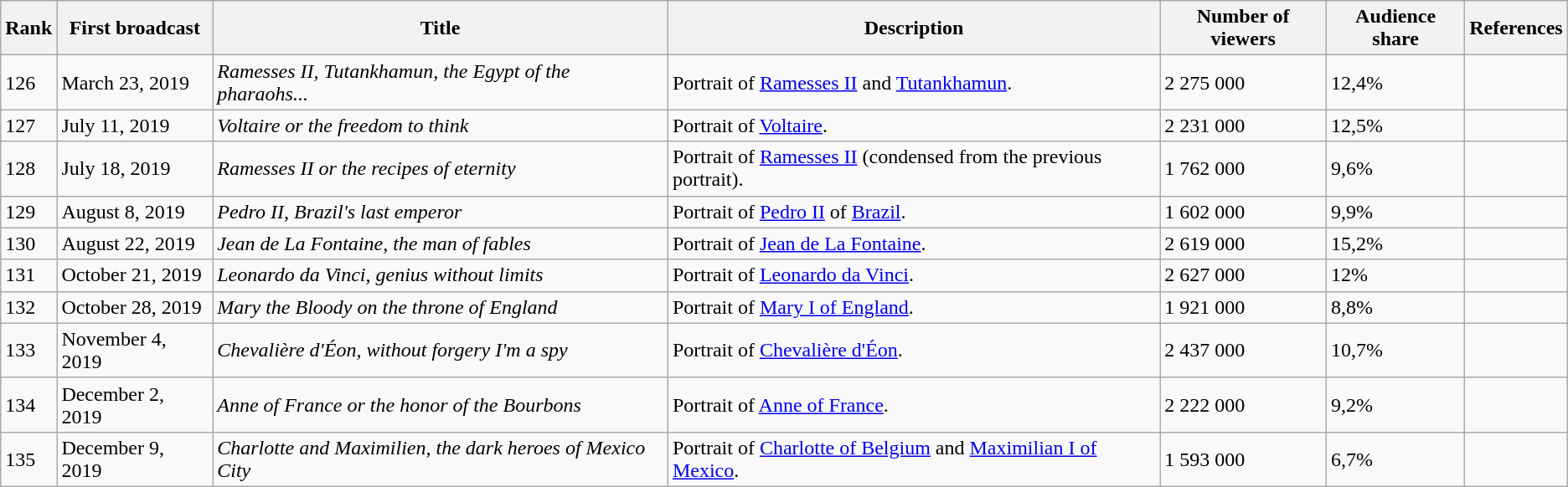<table class="wikitable">
<tr>
<th>Rank</th>
<th>First broadcast</th>
<th>Title</th>
<th>Description</th>
<th>Number of viewers</th>
<th>Audience share</th>
<th>References</th>
</tr>
<tr>
<td>126</td>
<td>March 23, 2019</td>
<td><em>Ramesses II, Tutankhamun, the Egypt of the pharaohs...</em></td>
<td>Portrait of <a href='#'>Ramesses II</a> and <a href='#'>Tutankhamun</a>.</td>
<td>2 275 000</td>
<td>12,4%</td>
<td></td>
</tr>
<tr>
<td>127</td>
<td>July 11, 2019</td>
<td><em>Voltaire or the freedom to think</em></td>
<td>Portrait of <a href='#'>Voltaire</a>.</td>
<td>2 231 000</td>
<td>12,5%</td>
<td></td>
</tr>
<tr>
<td>128</td>
<td>July 18, 2019</td>
<td><em>Ramesses II or the recipes of eternity</em></td>
<td>Portrait of <a href='#'>Ramesses II</a> (condensed from the previous portrait).</td>
<td>1 762 000</td>
<td>9,6%</td>
<td></td>
</tr>
<tr>
<td>129</td>
<td>August 8, 2019</td>
<td><em>Pedro II, Brazil's last emperor</em></td>
<td>Portrait of <a href='#'>Pedro II</a> of <a href='#'>Brazil</a>.</td>
<td>1 602 000</td>
<td>9,9%</td>
<td></td>
</tr>
<tr>
<td>130</td>
<td>August 22, 2019</td>
<td><em>Jean de La Fontaine, the man of fables</em></td>
<td>Portrait of <a href='#'>Jean de La Fontaine</a>.</td>
<td>2 619 000</td>
<td>15,2%</td>
<td></td>
</tr>
<tr>
<td>131</td>
<td>October 21, 2019</td>
<td><em>Leonardo da Vinci, genius without limits</em></td>
<td>Portrait of <a href='#'>Leonardo da Vinci</a>.</td>
<td>2 627 000</td>
<td>12%</td>
<td></td>
</tr>
<tr>
<td>132</td>
<td>October 28, 2019</td>
<td><em>Mary the Bloody on the throne of England</em></td>
<td>Portrait of <a href='#'>Mary I of England</a>.</td>
<td>1 921 000</td>
<td>8,8%</td>
<td></td>
</tr>
<tr>
<td>133</td>
<td>November 4, 2019</td>
<td><em>Chevalière d'Éon, without forgery I'm a spy</em></td>
<td>Portrait of <a href='#'>Chevalière d'Éon</a>.</td>
<td>2 437 000</td>
<td>10,7%</td>
<td></td>
</tr>
<tr>
<td>134</td>
<td>December 2, 2019</td>
<td><em>Anne</em> <em>of France or the honor of the Bourbons</em></td>
<td>Portrait of <a href='#'>Anne of France</a>.</td>
<td>2 222 000</td>
<td>9,2%</td>
<td></td>
</tr>
<tr>
<td>135</td>
<td>December 9, 2019</td>
<td><em>Charlotte and Maximilien, the dark heroes of Mexico City</em></td>
<td>Portrait of <a href='#'>Charlotte of Belgium</a> and <a href='#'>Maximilian I of Mexico</a>.</td>
<td>1 593 000</td>
<td>6,7%</td>
<td></td>
</tr>
</table>
